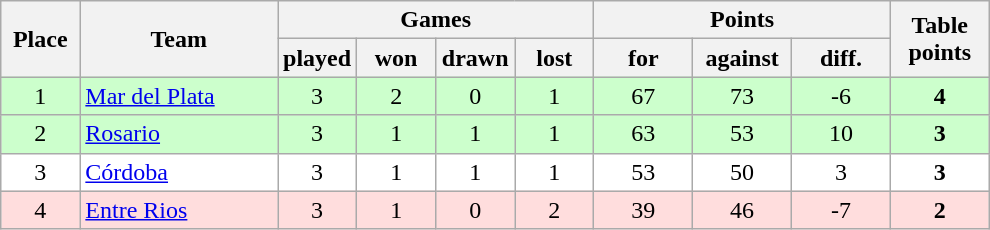<table class="wikitable">
<tr>
<th rowspan=2 width="8%">Place</th>
<th rowspan=2 width="20%">Team</th>
<th colspan=4 width="32%">Games</th>
<th colspan=3 width="30%">Points</th>
<th rowspan=2 width="10%">Table<br>points</th>
</tr>
<tr>
<th width="8%">played</th>
<th width="8%">won</th>
<th width="8%">drawn</th>
<th width="8%">lost</th>
<th width="10%">for</th>
<th width="10%">against</th>
<th width="10%">diff.</th>
</tr>
<tr align=center style="background: #ccffcc;">
<td>1</td>
<td align=left><a href='#'>Mar del Plata</a></td>
<td>3</td>
<td>2</td>
<td>0</td>
<td>1</td>
<td>67</td>
<td>73</td>
<td>-6</td>
<td><strong>4</strong></td>
</tr>
<tr align=center style="background: #ccffcc;">
<td>2</td>
<td align=left><a href='#'>Rosario</a></td>
<td>3</td>
<td>1</td>
<td>1</td>
<td>1</td>
<td>63</td>
<td>53</td>
<td>10</td>
<td><strong>3</strong></td>
</tr>
<tr align=center style="background: #ffffff;">
<td>3</td>
<td align=left><a href='#'>Córdoba</a></td>
<td>3</td>
<td>1</td>
<td>1</td>
<td>1</td>
<td>53</td>
<td>50</td>
<td>3</td>
<td><strong>3</strong></td>
</tr>
<tr align=center style="background: #ffdddd;">
<td>4</td>
<td align=left><a href='#'>Entre Rios</a></td>
<td>3</td>
<td>1</td>
<td>0</td>
<td>2</td>
<td>39</td>
<td>46</td>
<td>-7</td>
<td><strong>2</strong></td>
</tr>
</table>
